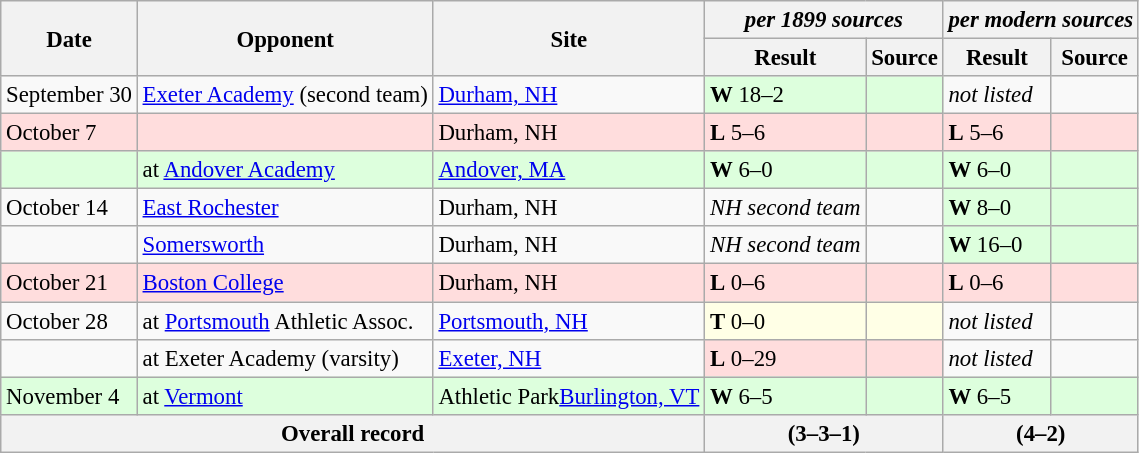<table class="wikitable" style="text-align:left; font-size: 95%;">
<tr>
<th rowspan=2>Date</th>
<th rowspan=2>Opponent</th>
<th rowspan=2>Site</th>
<th colspan=2><em>per 1899 sources</em></th>
<th colspan=2><em>per modern sources</em></th>
</tr>
<tr>
<th>Result</th>
<th>Source</th>
<th>Result</th>
<th>Source</th>
</tr>
<tr>
<td>September 30</td>
<td><a href='#'>Exeter Academy</a> (second team)</td>
<td><a href='#'>Durham, NH</a></td>
<td bgcolor=#DDFFDD><strong>W</strong> 18–2</td>
<td bgcolor=#DDFFDD></td>
<td><em>not listed</em></td>
<td></td>
</tr>
<tr style="background:#FFDDDD;">
<td>October 7</td>
<td></td>
<td>Durham, NH</td>
<td><strong>L</strong> 5–6</td>
<td></td>
<td><strong>L</strong> 5–6</td>
<td></td>
</tr>
<tr style="background:#DDFFDD;">
<td></td>
<td>at <a href='#'>Andover Academy</a></td>
<td><a href='#'>Andover, MA</a></td>
<td><strong>W</strong> 6–0</td>
<td></td>
<td><strong>W</strong> 6–0</td>
<td></td>
</tr>
<tr>
<td>October 14</td>
<td><a href='#'>East Rochester</a></td>
<td>Durham, NH</td>
<td><em>NH second team</em></td>
<td></td>
<td bgcolor=#DDFFDD><strong>W</strong> 8–0</td>
<td bgcolor=#DDFFDD></td>
</tr>
<tr>
<td></td>
<td><a href='#'>Somersworth</a></td>
<td>Durham, NH</td>
<td><em>NH second team</em></td>
<td></td>
<td bgcolor=#DDFFDD><strong>W</strong> 16–0</td>
<td bgcolor=#DDFFDD></td>
</tr>
<tr style="background:#FFDDDD;">
<td>October 21</td>
<td><a href='#'>Boston College</a></td>
<td>Durham, NH</td>
<td><strong>L</strong> 0–6</td>
<td></td>
<td><strong>L</strong> 0–6</td>
<td></td>
</tr>
<tr>
<td>October 28</td>
<td>at <a href='#'>Portsmouth</a> Athletic Assoc.</td>
<td><a href='#'>Portsmouth, NH</a></td>
<td bgcolor=#FFFFE6><strong>T</strong> 0–0</td>
<td bgcolor=#FFFFE6></td>
<td><em>not listed</em></td>
<td></td>
</tr>
<tr>
<td></td>
<td>at Exeter Academy (varsity)</td>
<td><a href='#'>Exeter, NH</a></td>
<td bgcolor=#FFDDDD><strong>L</strong> 0–29</td>
<td bgcolor=#FFDDDD></td>
<td><em>not listed</em></td>
<td></td>
</tr>
<tr style="background:#DDFFDD;">
<td>November 4</td>
<td>at <a href='#'>Vermont</a></td>
<td>Athletic Park<a href='#'>Burlington, VT</a></td>
<td><strong>W</strong> 6–5</td>
<td></td>
<td><strong>W</strong> 6–5</td>
<td></td>
</tr>
<tr>
<th colspan=3>Overall record</th>
<th colspan=2>(3–3–1)</th>
<th colspan=2>(4–2)</th>
</tr>
</table>
